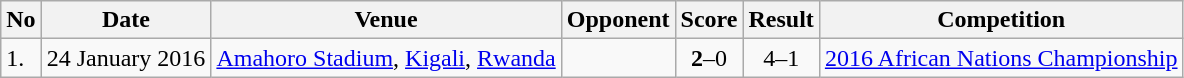<table class="wikitable" style="font-size:100%;">
<tr>
<th>No</th>
<th>Date</th>
<th>Venue</th>
<th>Opponent</th>
<th>Score</th>
<th>Result</th>
<th>Competition</th>
</tr>
<tr>
<td>1.</td>
<td>24 January 2016</td>
<td><a href='#'>Amahoro Stadium</a>, <a href='#'>Kigali</a>, <a href='#'>Rwanda</a></td>
<td></td>
<td align=center><strong>2</strong>–0</td>
<td align=center>4–1</td>
<td><a href='#'>2016 African Nations Championship</a></td>
</tr>
</table>
